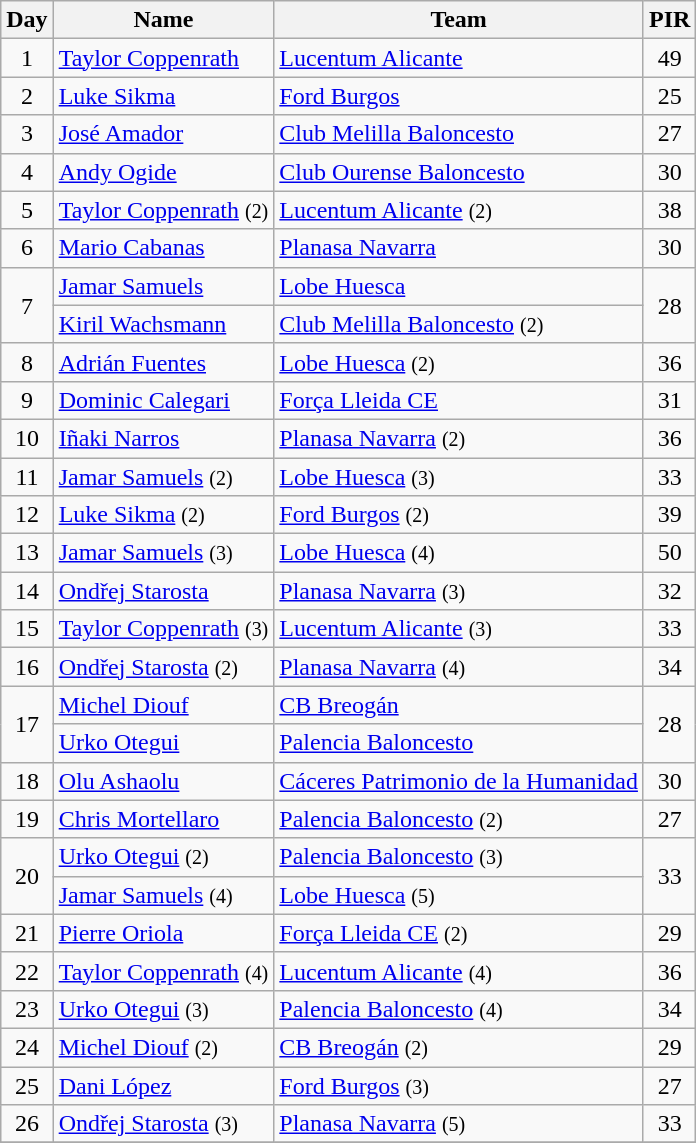<table class="wikitable">
<tr>
<th>Day</th>
<th>Name</th>
<th>Team</th>
<th>PIR</th>
</tr>
<tr>
<td align="center">1</td>
<td> <a href='#'>Taylor Coppenrath</a></td>
<td><a href='#'>Lucentum Alicante</a></td>
<td align="center">49</td>
</tr>
<tr>
<td align="center">2</td>
<td> <a href='#'>Luke Sikma</a></td>
<td><a href='#'>Ford Burgos</a></td>
<td align="center">25</td>
</tr>
<tr>
<td align="center">3</td>
<td> <a href='#'>José Amador</a></td>
<td><a href='#'>Club Melilla Baloncesto</a></td>
<td align="center">27</td>
</tr>
<tr>
<td align="center">4</td>
<td> <a href='#'>Andy Ogide</a></td>
<td><a href='#'>Club Ourense Baloncesto</a></td>
<td align="center">30</td>
</tr>
<tr>
<td align="center">5</td>
<td> <a href='#'>Taylor Coppenrath</a> <small>(2)</small></td>
<td><a href='#'>Lucentum Alicante</a> <small>(2)</small></td>
<td align="center">38</td>
</tr>
<tr>
<td align="center">6</td>
<td> <a href='#'>Mario Cabanas</a></td>
<td><a href='#'>Planasa Navarra</a></td>
<td align="center">30</td>
</tr>
<tr>
<td align="center" rowspan=2>7</td>
<td> <a href='#'>Jamar Samuels</a></td>
<td><a href='#'>Lobe Huesca</a></td>
<td align="center" rowspan=2>28</td>
</tr>
<tr>
<td> <a href='#'>Kiril Wachsmann</a></td>
<td><a href='#'>Club Melilla Baloncesto</a> <small>(2)</small></td>
</tr>
<tr>
<td align="center">8</td>
<td> <a href='#'>Adrián Fuentes</a></td>
<td><a href='#'>Lobe Huesca</a> <small>(2)</small></td>
<td align="center">36</td>
</tr>
<tr>
<td align="center">9</td>
<td> <a href='#'>Dominic Calegari</a></td>
<td><a href='#'>Força Lleida CE</a></td>
<td align="center">31</td>
</tr>
<tr>
<td align="center">10</td>
<td> <a href='#'>Iñaki Narros</a></td>
<td><a href='#'>Planasa Navarra</a> <small>(2)</small></td>
<td align="center">36</td>
</tr>
<tr>
<td align="center">11</td>
<td> <a href='#'>Jamar Samuels</a> <small>(2)</small></td>
<td><a href='#'>Lobe Huesca</a> <small>(3)</small></td>
<td align="center">33</td>
</tr>
<tr>
<td align="center">12</td>
<td> <a href='#'>Luke Sikma</a> <small>(2)</small></td>
<td><a href='#'>Ford Burgos</a> <small>(2)</small></td>
<td align="center">39</td>
</tr>
<tr>
<td align="center">13</td>
<td> <a href='#'>Jamar Samuels</a> <small>(3)</small></td>
<td><a href='#'>Lobe Huesca</a> <small>(4)</small></td>
<td align="center">50</td>
</tr>
<tr>
<td align="center">14</td>
<td> <a href='#'>Ondřej Starosta</a></td>
<td><a href='#'>Planasa Navarra</a> <small>(3)</small></td>
<td align="center">32</td>
</tr>
<tr>
<td align="center">15</td>
<td> <a href='#'>Taylor Coppenrath</a> <small>(3)</small></td>
<td><a href='#'>Lucentum Alicante</a> <small>(3)</small></td>
<td align="center">33</td>
</tr>
<tr>
<td align="center">16</td>
<td> <a href='#'>Ondřej Starosta</a> <small>(2)</small></td>
<td><a href='#'>Planasa Navarra</a> <small>(4)</small></td>
<td align="center">34</td>
</tr>
<tr>
<td align="center" rowspan=2>17</td>
<td> <a href='#'>Michel Diouf</a></td>
<td><a href='#'>CB Breogán</a></td>
<td align="center" rowspan=2>28</td>
</tr>
<tr>
<td> <a href='#'>Urko Otegui</a></td>
<td><a href='#'>Palencia Baloncesto</a></td>
</tr>
<tr>
<td align="center">18</td>
<td> <a href='#'>Olu Ashaolu</a></td>
<td><a href='#'>Cáceres Patrimonio de la Humanidad</a></td>
<td align="center">30</td>
</tr>
<tr>
<td align="center">19</td>
<td> <a href='#'>Chris Mortellaro</a></td>
<td><a href='#'>Palencia Baloncesto</a> <small>(2)</small></td>
<td align="center">27</td>
</tr>
<tr>
<td align="center" rowspan=2>20</td>
<td> <a href='#'>Urko Otegui</a> <small>(2)</small></td>
<td><a href='#'>Palencia Baloncesto</a> <small>(3)</small></td>
<td align="center" rowspan=2>33</td>
</tr>
<tr>
<td> <a href='#'>Jamar Samuels</a> <small>(4)</small></td>
<td><a href='#'>Lobe Huesca</a> <small>(5)</small></td>
</tr>
<tr>
<td align="center">21</td>
<td> <a href='#'>Pierre Oriola</a></td>
<td><a href='#'>Força Lleida CE</a> <small>(2)</small></td>
<td align="center">29</td>
</tr>
<tr>
<td align="center">22</td>
<td> <a href='#'>Taylor Coppenrath</a> <small>(4)</small></td>
<td><a href='#'>Lucentum Alicante</a> <small>(4)</small></td>
<td align="center">36</td>
</tr>
<tr>
<td align="center">23</td>
<td> <a href='#'>Urko Otegui</a> <small>(3)</small></td>
<td><a href='#'>Palencia Baloncesto</a> <small>(4)</small></td>
<td align="center">34</td>
</tr>
<tr>
<td align="center">24</td>
<td> <a href='#'>Michel Diouf</a> <small>(2)</small></td>
<td><a href='#'>CB Breogán</a> <small>(2)</small></td>
<td align="center">29</td>
</tr>
<tr>
<td align="center">25</td>
<td> <a href='#'>Dani López</a></td>
<td><a href='#'>Ford Burgos</a> <small>(3)</small></td>
<td align="center">27</td>
</tr>
<tr>
<td align="center">26</td>
<td> <a href='#'>Ondřej Starosta</a> <small>(3)</small></td>
<td><a href='#'>Planasa Navarra</a> <small>(5)</small></td>
<td align="center">33</td>
</tr>
<tr>
</tr>
</table>
